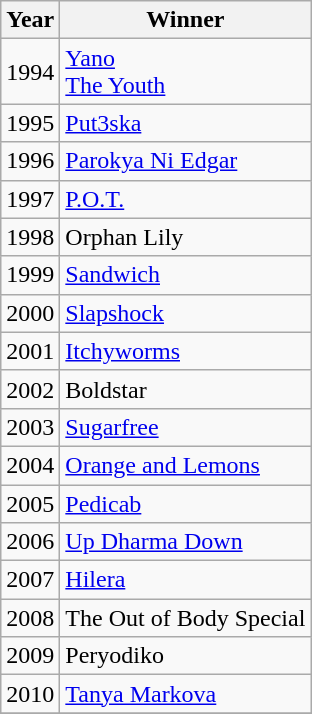<table class="wikitable">
<tr>
<th>Year</th>
<th>Winner</th>
</tr>
<tr>
<td>1994</td>
<td><a href='#'>Yano</a><br><a href='#'>The Youth</a></td>
</tr>
<tr>
<td>1995</td>
<td><a href='#'>Put3ska</a></td>
</tr>
<tr>
<td>1996</td>
<td><a href='#'>Parokya Ni Edgar</a></td>
</tr>
<tr>
<td>1997</td>
<td><a href='#'>P.O.T.</a></td>
</tr>
<tr>
<td>1998</td>
<td>Orphan Lily</td>
</tr>
<tr>
<td>1999</td>
<td><a href='#'>Sandwich</a></td>
</tr>
<tr>
<td>2000</td>
<td><a href='#'>Slapshock</a></td>
</tr>
<tr>
<td>2001</td>
<td><a href='#'>Itchyworms</a></td>
</tr>
<tr>
<td>2002</td>
<td>Boldstar</td>
</tr>
<tr>
<td>2003</td>
<td><a href='#'>Sugarfree</a></td>
</tr>
<tr>
<td>2004</td>
<td><a href='#'>Orange and Lemons</a></td>
</tr>
<tr>
<td>2005</td>
<td><a href='#'>Pedicab</a></td>
</tr>
<tr>
<td>2006</td>
<td><a href='#'>Up Dharma Down</a></td>
</tr>
<tr>
<td>2007</td>
<td><a href='#'>Hilera</a></td>
</tr>
<tr>
<td>2008</td>
<td>The Out of Body Special</td>
</tr>
<tr>
<td>2009</td>
<td>Peryodiko</td>
</tr>
<tr>
<td>2010</td>
<td><a href='#'>Tanya Markova</a></td>
</tr>
<tr>
</tr>
</table>
